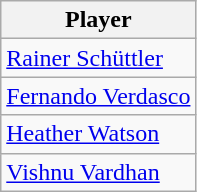<table class="wikitable">
<tr>
<th>Player</th>
</tr>
<tr>
<td> <a href='#'>Rainer Schüttler</a></td>
</tr>
<tr>
<td> <a href='#'>Fernando Verdasco</a></td>
</tr>
<tr>
<td> <a href='#'>Heather Watson</a></td>
</tr>
<tr>
<td> <a href='#'>Vishnu Vardhan</a></td>
</tr>
</table>
